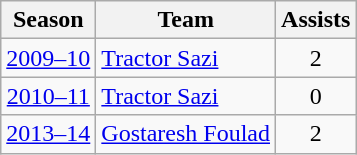<table class="wikitable" style="text-align: center;">
<tr>
<th>Season</th>
<th>Team</th>
<th>Assists</th>
</tr>
<tr>
<td><a href='#'>2009–10</a></td>
<td align="left"><a href='#'>Tractor Sazi</a></td>
<td>2</td>
</tr>
<tr>
<td><a href='#'>2010–11</a></td>
<td align="left"><a href='#'>Tractor Sazi</a></td>
<td>0</td>
</tr>
<tr>
<td><a href='#'>2013–14</a></td>
<td align="left"><a href='#'>Gostaresh Foulad</a></td>
<td>2</td>
</tr>
</table>
